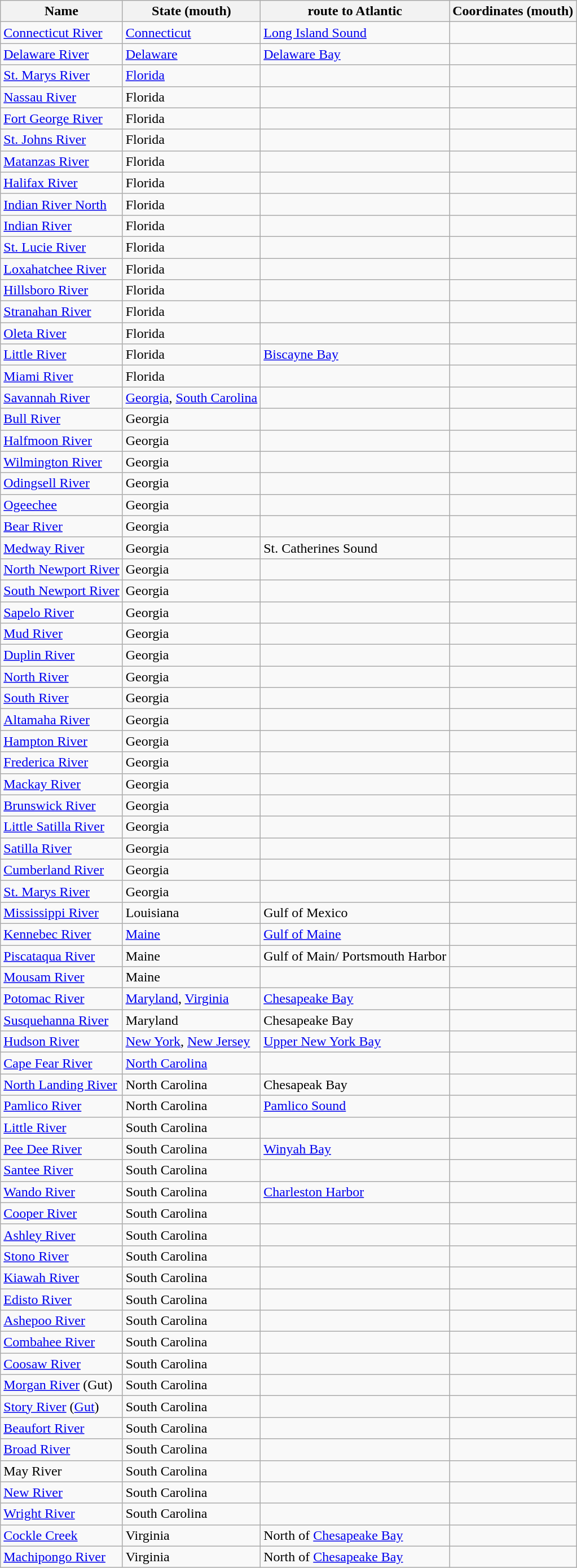<table class="wikitable sortable plainrowheaders">
<tr>
<th>Name</th>
<th>State (mouth)</th>
<th>route to Atlantic</th>
<th>Coordinates (mouth)</th>
</tr>
<tr>
<td><a href='#'>Connecticut River</a></td>
<td><a href='#'>Connecticut</a></td>
<td><a href='#'>Long Island Sound</a></td>
<td></td>
</tr>
<tr>
<td><a href='#'>Delaware River</a></td>
<td><a href='#'>Delaware</a></td>
<td><a href='#'>Delaware Bay</a></td>
<td></td>
</tr>
<tr>
<td><a href='#'>St. Marys River</a></td>
<td><a href='#'>Florida</a></td>
<td></td>
<td></td>
</tr>
<tr>
<td><a href='#'>Nassau River</a></td>
<td>Florida</td>
<td></td>
<td></td>
</tr>
<tr>
<td><a href='#'>Fort George River</a></td>
<td>Florida</td>
<td></td>
<td></td>
</tr>
<tr>
<td><a href='#'>St. Johns River</a></td>
<td>Florida</td>
<td></td>
<td></td>
</tr>
<tr>
<td><a href='#'>Matanzas River</a></td>
<td>Florida</td>
<td></td>
<td></td>
</tr>
<tr>
<td><a href='#'>Halifax River</a></td>
<td>Florida</td>
<td></td>
<td></td>
</tr>
<tr>
<td><a href='#'>Indian River North</a></td>
<td>Florida</td>
<td></td>
<td></td>
</tr>
<tr>
<td><a href='#'>Indian River</a></td>
<td>Florida</td>
<td></td>
<td></td>
</tr>
<tr>
<td><a href='#'>St. Lucie River</a></td>
<td>Florida</td>
<td></td>
<td></td>
</tr>
<tr>
<td><a href='#'>Loxahatchee River</a></td>
<td>Florida</td>
<td></td>
<td></td>
</tr>
<tr>
<td><a href='#'>Hillsboro River</a></td>
<td>Florida</td>
<td></td>
<td></td>
</tr>
<tr>
<td><a href='#'>Stranahan River</a></td>
<td>Florida</td>
<td></td>
<td></td>
</tr>
<tr>
<td><a href='#'>Oleta River</a></td>
<td>Florida</td>
<td></td>
<td></td>
</tr>
<tr>
<td><a href='#'>Little River</a></td>
<td>Florida</td>
<td><a href='#'>Biscayne Bay</a></td>
<td></td>
</tr>
<tr>
<td><a href='#'>Miami River</a></td>
<td>Florida</td>
<td></td>
<td></td>
</tr>
<tr>
<td><a href='#'>Savannah River</a></td>
<td><a href='#'>Georgia</a>, <a href='#'>South Carolina</a></td>
<td></td>
<td></td>
</tr>
<tr>
<td><a href='#'>Bull River</a></td>
<td>Georgia</td>
<td></td>
<td></td>
</tr>
<tr>
<td><a href='#'>Halfmoon River</a></td>
<td>Georgia</td>
<td></td>
<td></td>
</tr>
<tr>
<td><a href='#'>Wilmington River</a></td>
<td>Georgia</td>
<td></td>
<td></td>
</tr>
<tr>
<td><a href='#'>Odingsell River</a></td>
<td>Georgia</td>
<td></td>
<td></td>
</tr>
<tr>
<td><a href='#'>Ogeechee</a></td>
<td>Georgia</td>
<td></td>
<td></td>
</tr>
<tr>
<td><a href='#'>Bear River</a></td>
<td>Georgia</td>
<td></td>
<td></td>
</tr>
<tr>
<td><a href='#'>Medway River</a></td>
<td>Georgia</td>
<td>St. Catherines Sound</td>
<td></td>
</tr>
<tr>
<td><a href='#'>North Newport River</a></td>
<td>Georgia</td>
<td></td>
<td></td>
</tr>
<tr>
<td><a href='#'>South Newport River</a></td>
<td>Georgia</td>
<td></td>
<td></td>
</tr>
<tr>
<td><a href='#'>Sapelo River</a></td>
<td>Georgia</td>
<td></td>
<td></td>
</tr>
<tr>
<td><a href='#'>Mud River</a></td>
<td>Georgia</td>
<td></td>
<td></td>
</tr>
<tr>
<td><a href='#'>Duplin River</a></td>
<td>Georgia</td>
<td></td>
<td></td>
</tr>
<tr>
<td><a href='#'>North River</a></td>
<td>Georgia</td>
<td></td>
<td></td>
</tr>
<tr>
<td><a href='#'>South River</a></td>
<td>Georgia</td>
<td></td>
<td></td>
</tr>
<tr>
<td><a href='#'>Altamaha River</a></td>
<td>Georgia</td>
<td></td>
<td></td>
</tr>
<tr>
<td><a href='#'>Hampton River</a></td>
<td>Georgia</td>
<td></td>
<td></td>
</tr>
<tr>
<td><a href='#'>Frederica River</a></td>
<td>Georgia</td>
<td></td>
<td></td>
</tr>
<tr>
<td><a href='#'>Mackay River</a></td>
<td>Georgia</td>
<td></td>
<td></td>
</tr>
<tr>
<td><a href='#'>Brunswick River</a></td>
<td>Georgia</td>
<td></td>
<td></td>
</tr>
<tr>
<td><a href='#'>Little Satilla River</a></td>
<td>Georgia</td>
<td></td>
<td></td>
</tr>
<tr>
<td><a href='#'>Satilla River</a></td>
<td>Georgia</td>
<td></td>
<td></td>
</tr>
<tr>
<td><a href='#'>Cumberland River</a></td>
<td>Georgia</td>
<td></td>
<td></td>
</tr>
<tr>
<td><a href='#'>St. Marys River</a></td>
<td>Georgia</td>
<td></td>
<td></td>
</tr>
<tr>
<td><a href='#'>Mississippi River</a></td>
<td>Louisiana</td>
<td>Gulf of Mexico</td>
<td></td>
</tr>
<tr>
<td><a href='#'>Kennebec River</a></td>
<td><a href='#'>Maine</a></td>
<td><a href='#'>Gulf of Maine</a></td>
<td></td>
</tr>
<tr>
<td><a href='#'>Piscataqua River</a></td>
<td>Maine</td>
<td>Gulf of Main/ Portsmouth Harbor</td>
<td></td>
</tr>
<tr>
<td><a href='#'>Mousam River</a></td>
<td>Maine</td>
<td></td>
<td></td>
</tr>
<tr>
<td><a href='#'>Potomac River</a></td>
<td><a href='#'>Maryland</a>, <a href='#'>Virginia</a></td>
<td><a href='#'>Chesapeake Bay</a></td>
<td></td>
</tr>
<tr>
<td><a href='#'>Susquehanna River</a></td>
<td>Maryland</td>
<td>Chesapeake Bay</td>
<td></td>
</tr>
<tr>
<td><a href='#'>Hudson River</a></td>
<td><a href='#'>New York</a>, <a href='#'>New Jersey</a></td>
<td><a href='#'>Upper New York Bay</a></td>
<td></td>
</tr>
<tr>
<td><a href='#'>Cape Fear River</a></td>
<td><a href='#'>North Carolina</a></td>
<td></td>
<td></td>
</tr>
<tr>
<td><a href='#'>North Landing River</a></td>
<td>North Carolina</td>
<td>Chesapeak Bay</td>
<td></td>
</tr>
<tr>
<td><a href='#'>Pamlico River</a></td>
<td>North Carolina</td>
<td><a href='#'>Pamlico Sound</a></td>
<td></td>
</tr>
<tr>
<td><a href='#'>Little River</a></td>
<td>South Carolina</td>
<td></td>
<td></td>
</tr>
<tr>
<td><a href='#'>Pee Dee River</a></td>
<td>South Carolina</td>
<td><a href='#'>Winyah Bay</a></td>
<td></td>
</tr>
<tr>
<td><a href='#'>Santee River</a></td>
<td>South Carolina</td>
<td></td>
<td></td>
</tr>
<tr>
<td><a href='#'>Wando River</a></td>
<td>South Carolina</td>
<td><a href='#'>Charleston Harbor</a></td>
<td></td>
</tr>
<tr>
<td><a href='#'>Cooper River</a></td>
<td>South Carolina</td>
<td></td>
<td></td>
</tr>
<tr>
<td><a href='#'>Ashley River</a></td>
<td>South Carolina</td>
<td></td>
<td></td>
</tr>
<tr>
<td><a href='#'>Stono River</a></td>
<td>South Carolina</td>
<td></td>
<td></td>
</tr>
<tr>
<td><a href='#'>Kiawah River</a></td>
<td>South Carolina</td>
<td></td>
<td></td>
</tr>
<tr>
<td><a href='#'>Edisto River</a></td>
<td>South Carolina</td>
<td></td>
<td></td>
</tr>
<tr>
<td><a href='#'>Ashepoo River</a></td>
<td>South Carolina</td>
<td></td>
<td></td>
</tr>
<tr>
<td><a href='#'>Combahee River</a></td>
<td>South Carolina</td>
<td></td>
<td></td>
</tr>
<tr>
<td><a href='#'>Coosaw River</a></td>
<td>South Carolina</td>
<td></td>
<td></td>
</tr>
<tr>
<td><a href='#'>Morgan River</a> (Gut)</td>
<td>South Carolina</td>
<td></td>
<td></td>
</tr>
<tr>
<td><a href='#'>Story River</a> (<a href='#'>Gut</a>)</td>
<td>South Carolina</td>
<td></td>
<td></td>
</tr>
<tr>
<td><a href='#'>Beaufort River</a></td>
<td>South Carolina</td>
<td></td>
<td></td>
</tr>
<tr>
<td><a href='#'>Broad River</a></td>
<td>South Carolina</td>
<td></td>
<td></td>
</tr>
<tr>
<td>May River</td>
<td>South Carolina</td>
<td></td>
<td></td>
</tr>
<tr>
<td><a href='#'>New River</a></td>
<td>South Carolina</td>
<td></td>
<td></td>
</tr>
<tr>
<td><a href='#'>Wright River</a></td>
<td>South Carolina</td>
<td></td>
<td></td>
</tr>
<tr>
<td><a href='#'>Cockle Creek</a></td>
<td>Virginia</td>
<td>North of <a href='#'>Chesapeake Bay</a></td>
<td></td>
</tr>
<tr>
<td><a href='#'>Machipongo River</a></td>
<td>Virginia</td>
<td>North of <a href='#'>Chesapeake Bay</a></td>
<td></td>
</tr>
</table>
